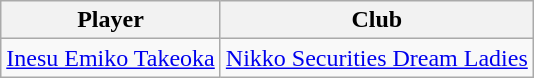<table class="wikitable">
<tr>
<th>Player</th>
<th>Club</th>
</tr>
<tr>
<td> <a href='#'>Inesu Emiko Takeoka</a></td>
<td><a href='#'>Nikko Securities Dream Ladies</a></td>
</tr>
</table>
